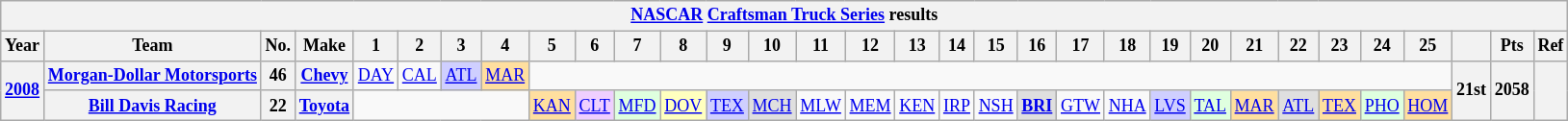<table class="wikitable" style="text-align:center; font-size:75%">
<tr>
<th colspan=45><a href='#'>NASCAR</a> <a href='#'>Craftsman Truck Series</a> results</th>
</tr>
<tr>
<th>Year</th>
<th>Team</th>
<th>No.</th>
<th>Make</th>
<th>1</th>
<th>2</th>
<th>3</th>
<th>4</th>
<th>5</th>
<th>6</th>
<th>7</th>
<th>8</th>
<th>9</th>
<th>10</th>
<th>11</th>
<th>12</th>
<th>13</th>
<th>14</th>
<th>15</th>
<th>16</th>
<th>17</th>
<th>18</th>
<th>19</th>
<th>20</th>
<th>21</th>
<th>22</th>
<th>23</th>
<th>24</th>
<th>25</th>
<th></th>
<th>Pts</th>
<th>Ref</th>
</tr>
<tr>
<th rowspan=2><a href='#'>2008</a></th>
<th nowrap><a href='#'>Morgan-Dollar Motorsports</a></th>
<th>46</th>
<th><a href='#'>Chevy</a></th>
<td><a href='#'>DAY</a></td>
<td><a href='#'>CAL</a></td>
<td style="background:#CFCFFF;"><a href='#'>ATL</a><br></td>
<td style="background:#FFDF9F;"><a href='#'>MAR</a><br></td>
<td colspan=21></td>
<th rowspan=2>21st</th>
<th rowspan=2>2058</th>
<th rowspan=2></th>
</tr>
<tr>
<th><a href='#'>Bill Davis Racing</a></th>
<th>22</th>
<th><a href='#'>Toyota</a></th>
<td colspan=4></td>
<td style="background:#FFDF9F;"><a href='#'>KAN</a><br></td>
<td style="background:#EFCFFF;"><a href='#'>CLT</a><br></td>
<td style="background:#DFFFDF;"><a href='#'>MFD</a><br></td>
<td style="background:#FFFFBF;"><a href='#'>DOV</a><br></td>
<td style="background:#CFCFFF;"><a href='#'>TEX</a><br></td>
<td style="background:#DFDFDF;"><a href='#'>MCH</a><br></td>
<td><a href='#'>MLW</a></td>
<td><a href='#'>MEM</a></td>
<td><a href='#'>KEN</a></td>
<td><a href='#'>IRP</a></td>
<td><a href='#'>NSH</a></td>
<td style="background:#DFDFDF;"><strong><a href='#'>BRI</a></strong><br></td>
<td><a href='#'>GTW</a></td>
<td><a href='#'>NHA</a></td>
<td style="background:#CFCFFF;"><a href='#'>LVS</a><br></td>
<td style="background:#DFFFDF;"><a href='#'>TAL</a><br></td>
<td style="background:#FFDF9F;"><a href='#'>MAR</a><br></td>
<td style="background:#DFDFDF;"><a href='#'>ATL</a><br></td>
<td style="background:#FFDF9F;"><a href='#'>TEX</a><br></td>
<td style="background:#DFFFDF;"><a href='#'>PHO</a><br></td>
<td style="background:#FFDF9F;"><a href='#'>HOM</a><br></td>
</tr>
</table>
